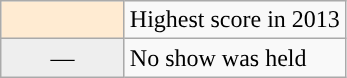<table class="wikitable">
<tr>
<td width="75px" style='background: #ffebd2;" align="center"'></td>
<td>Highest score in 2013</td>
</tr>
<tr>
<td width="75px" style="background:#eee;" align="center">—</td>
<td>No show was held</td>
</tr>
</table>
